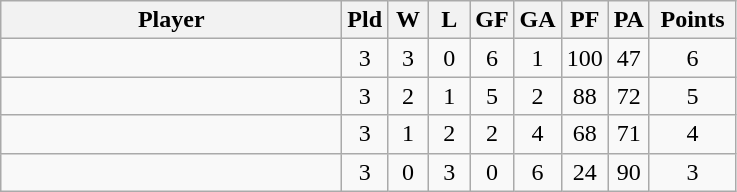<table class=wikitable style="text-align:center">
<tr>
<th width=220>Player</th>
<th width=20>Pld</th>
<th width=20>W</th>
<th width=20>L</th>
<th width=20>GF</th>
<th width=20>GA</th>
<th width=20>PF</th>
<th width=20>PA</th>
<th width=50>Points</th>
</tr>
<tr>
<td align=left></td>
<td>3</td>
<td>3</td>
<td>0</td>
<td>6</td>
<td>1</td>
<td>100</td>
<td>47</td>
<td>6</td>
</tr>
<tr>
<td align=left></td>
<td>3</td>
<td>2</td>
<td>1</td>
<td>5</td>
<td>2</td>
<td>88</td>
<td>72</td>
<td>5</td>
</tr>
<tr>
<td align=left></td>
<td>3</td>
<td>1</td>
<td>2</td>
<td>2</td>
<td>4</td>
<td>68</td>
<td>71</td>
<td>4</td>
</tr>
<tr>
<td align=left></td>
<td>3</td>
<td>0</td>
<td>3</td>
<td>0</td>
<td>6</td>
<td>24</td>
<td>90</td>
<td>3</td>
</tr>
</table>
